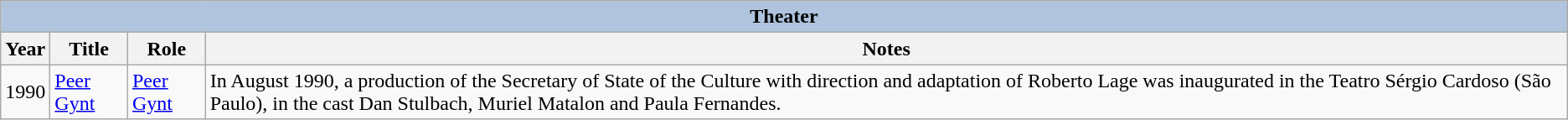<table class="wikitable">
<tr>
<th colspan="4" style="background: LightSteelBlue;">Theater</th>
</tr>
<tr>
<th>Year</th>
<th>Title</th>
<th>Role</th>
<th>Notes</th>
</tr>
<tr>
<td>1990</td>
<td><a href='#'>Peer Gynt</a></td>
<td><a href='#'>Peer Gynt</a></td>
<td>In August 1990, a production of the Secretary of State of the Culture with direction and adaptation of Roberto Lage was inaugurated in the Teatro Sérgio Cardoso (São Paulo), in the cast Dan Stulbach, Muriel Matalon and Paula Fernandes.</td>
</tr>
</table>
